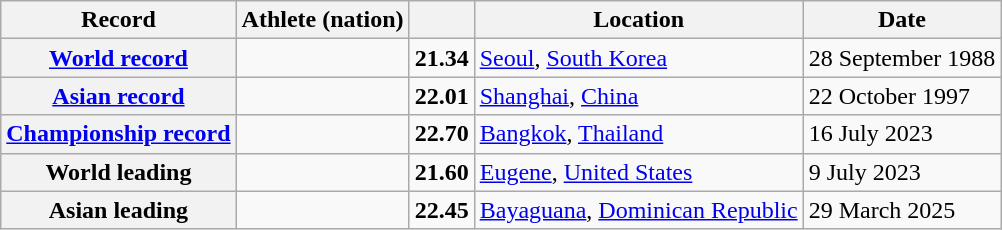<table class="wikitable">
<tr>
<th scope="col">Record</th>
<th scope="col">Athlete (nation)</th>
<th scope="col"></th>
<th scope="col">Location</th>
<th scope="col">Date</th>
</tr>
<tr>
<th scope="row"><a href='#'>World record</a></th>
<td></td>
<td align="center"><strong>21.34</strong></td>
<td><a href='#'>Seoul</a>, <a href='#'>South Korea</a></td>
<td>28 September 1988</td>
</tr>
<tr>
<th scope="row"><a href='#'>Asian record</a></th>
<td></td>
<td align="center"><strong>22.01</strong></td>
<td><a href='#'>Shanghai</a>, <a href='#'>China</a></td>
<td>22 October 1997</td>
</tr>
<tr>
<th><a href='#'>Championship record</a></th>
<td></td>
<td align="center"><strong>22.70</strong></td>
<td><a href='#'>Bangkok</a>, <a href='#'>Thailand</a></td>
<td>16 July 2023</td>
</tr>
<tr>
<th scope="row">World leading</th>
<td></td>
<td align="center"><strong>21.60</strong></td>
<td><a href='#'>Eugene</a>, <a href='#'>United States</a></td>
<td>9 July 2023</td>
</tr>
<tr>
<th scope="row">Asian leading</th>
<td></td>
<td align="center"><strong>22.45</strong></td>
<td><a href='#'>Bayaguana</a>, <a href='#'>Dominican Republic</a></td>
<td>29 March 2025</td>
</tr>
</table>
